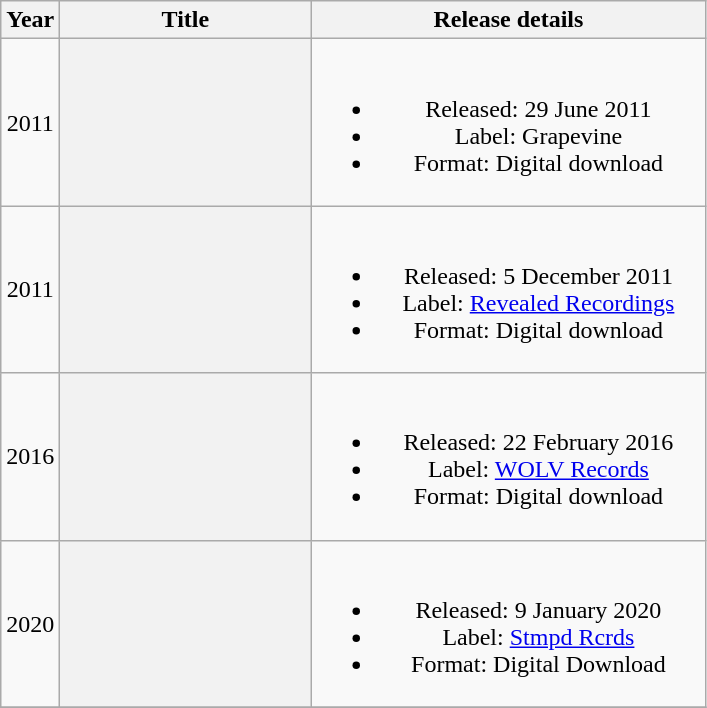<table class="wikitable plainrowheaders" style="text-align:center;">
<tr>
<th>Year</th>
<th scope="col" rowspan="1" style="width:10em;">Title</th>
<th scope="col" rowspan="1" style="width:16em;">Release details</th>
</tr>
<tr>
<td>2011</td>
<th></th>
<td><br><ul><li>Released: 29 June 2011</li><li>Label: Grapevine</li><li>Format: Digital download</li></ul></td>
</tr>
<tr>
<td>2011</td>
<th></th>
<td><br><ul><li>Released: 5 December 2011</li><li>Label: <a href='#'>Revealed Recordings</a></li><li>Format: Digital download</li></ul></td>
</tr>
<tr>
<td>2016</td>
<th></th>
<td><br><ul><li>Released: 22 February 2016</li><li>Label: <a href='#'>WOLV Records</a></li><li>Format: Digital download</li></ul></td>
</tr>
<tr>
<td>2020</td>
<th></th>
<td><br><ul><li>Released: 9 January 2020</li><li>Label: <a href='#'>Stmpd Rcrds</a></li><li>Format: Digital Download</li></ul></td>
</tr>
<tr>
</tr>
</table>
